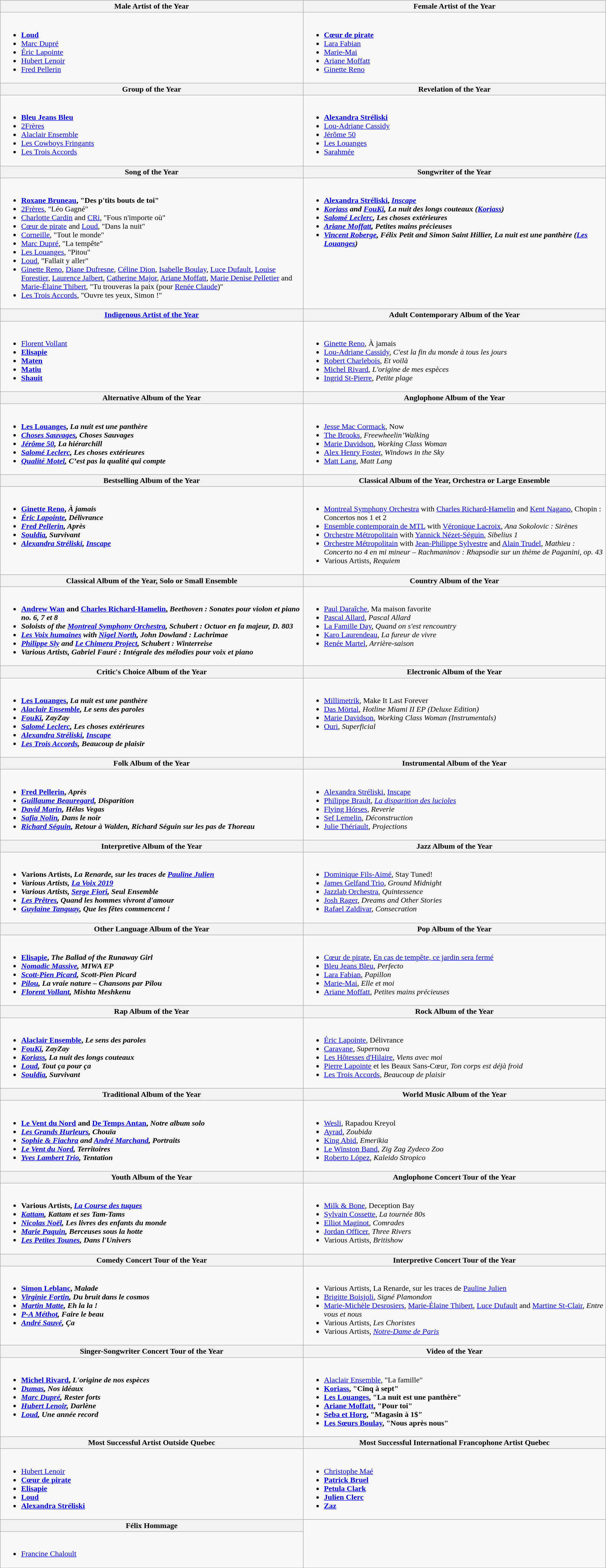<table class=wikitable style="width:100%">
<tr>
<th style="width:50%">Male Artist of the Year</th>
<th style="width:50%">Female Artist of the Year</th>
</tr>
<tr>
<td valign="top"><br><ul><li> <strong><a href='#'>Loud</a></strong></li><li><a href='#'>Marc Dupré</a></li><li><a href='#'>Éric Lapointe</a></li><li><a href='#'>Hubert Lenoir</a></li><li><a href='#'>Fred Pellerin</a></li></ul></td>
<td valign="top"><br><ul><li> <strong><a href='#'>Cœur de pirate</a></strong></li><li><a href='#'>Lara Fabian</a></li><li><a href='#'>Marie-Mai</a></li><li><a href='#'>Ariane Moffatt</a></li><li><a href='#'>Ginette Reno</a></li></ul></td>
</tr>
<tr>
<th style="width:50%">Group of the Year</th>
<th style="width:50%">Revelation of the Year</th>
</tr>
<tr>
<td valign="top"><br><ul><li> <strong><a href='#'>Bleu Jeans Bleu</a></strong></li><li><a href='#'>2Frères</a></li><li><a href='#'>Alaclair Ensemble</a></li><li><a href='#'>Les Cowboys Fringants</a></li><li><a href='#'>Les Trois Accords</a></li></ul></td>
<td valign="top"><br><ul><li> <strong><a href='#'>Alexandra Stréliski</a></strong></li><li><a href='#'>Lou-Adriane Cassidy</a></li><li><a href='#'>Jérôme 50</a></li><li><a href='#'>Les Louanges</a></li><li><a href='#'>Sarahmée</a></li></ul></td>
</tr>
<tr>
<th style="width:50%">Song of the Year</th>
<th style="width:50%">Songwriter of the Year</th>
</tr>
<tr>
<td valign="top"><br><ul><li> <strong><a href='#'>Roxane Bruneau</a>, "Des p'tits bouts de toi"</strong></li><li><a href='#'>2Frères</a>, "Léo Gagné"</li><li><a href='#'>Charlotte Cardin</a> and <a href='#'>CRi</a>, "Fous n'importe où"</li><li><a href='#'>Cœur de pirate</a> and <a href='#'>Loud</a>, "Dans la nuit"</li><li><a href='#'>Corneille</a>, "Tout le monde"</li><li><a href='#'>Marc Dupré</a>, "La tempête"</li><li><a href='#'>Les Louanges</a>, "Pitou"</li><li><a href='#'>Loud</a>, "Fallait y aller"</li><li><a href='#'>Ginette Reno</a>, <a href='#'>Diane Dufresne</a>, <a href='#'>Céline Dion</a>, <a href='#'>Isabelle Boulay</a>, <a href='#'>Luce Dufault</a>, <a href='#'>Louise Forestier</a>, <a href='#'>Laurence Jalbert</a>, <a href='#'>Catherine Major</a>, <a href='#'>Ariane Moffatt</a>, <a href='#'>Marie Denise Pelletier</a> and <a href='#'>Marie-Élaine Thibert</a>, "Tu trouveras la paix (pour <a href='#'>Renée Claude</a>)"</li><li><a href='#'>Les Trois Accords</a>, "Ouvre tes yeux, Simon !"</li></ul></td>
<td valign="top"><br><ul><li> <strong><a href='#'>Alexandra Stréliski</a>, <em><a href='#'>Inscape</a><strong><em></li><li><a href='#'>Koriass</a> and <a href='#'>FouKi</a>, </em>La nuit des longs couteaux<em> (<a href='#'>Koriass</a>)</li><li><a href='#'>Salomé Leclerc</a>, </em>Les choses extérieures<em></li><li><a href='#'>Ariane Moffatt</a>, </em>Petites mains précieuses<em></li><li><a href='#'>Vincent Roberge</a>, Félix Petit and Simon Saint Hillier, </em>La nuit est une panthère<em> (<a href='#'>Les Louanges</a>)</li></ul></td>
</tr>
<tr>
<th style="width:50%"><a href='#'>Indigenous Artist of the Year</a></th>
<th style="width:50%">Adult Contemporary Album of the Year</th>
</tr>
<tr>
<td valign="top"><br><ul><li> </strong><a href='#'>Florent Vollant</a><strong></li><li><a href='#'>Elisapie</a></li><li><a href='#'>Maten</a></li><li><a href='#'>Matiu</a></li><li><a href='#'>Shauit</a></li></ul></td>
<td valign="top"><br><ul><li> </strong><a href='#'>Ginette Reno</a>, </em>À jamais</em></strong></li><li><a href='#'>Lou-Adriane Cassidy</a>, <em>C'est la fin du monde à tous les jours</em></li><li><a href='#'>Robert Charlebois</a>, <em>Et voilà</em></li><li><a href='#'>Michel Rivard</a>, <em>L'origine de mes espèces</em></li><li><a href='#'>Ingrid St-Pierre</a>, <em>Petite plage</em></li></ul></td>
</tr>
<tr>
<th style="width:50%">Alternative Album of the Year</th>
<th style="width:50%">Anglophone Album of the Year</th>
</tr>
<tr>
<td valign="top"><br><ul><li> <strong><a href='#'>Les Louanges</a>, <em>La nuit est une panthère<strong><em></li><li><a href='#'>Choses Sauvages</a>, </em>Choses Sauvages<em></li><li><a href='#'>Jérôme 50</a>, </em>La hiérarchill<em></li><li><a href='#'>Salomé Leclerc</a>, </em>Les choses extérieures<em></li><li><a href='#'>Qualité Motel</a>, </em>C’est pas la qualité qui compte<em></li></ul></td>
<td valign="top"><br><ul><li> </strong><a href='#'>Jesse Mac Cormack</a>, </em>Now</em></strong></li><li><a href='#'>The Brooks</a>, <em>Freewheelin’Walking</em></li><li><a href='#'>Marie Davidson</a>, <em>Working Class Woman</em></li><li><a href='#'>Alex Henry Foster</a>, <em>Windows in the Sky</em></li><li><a href='#'>Matt Lang</a>, <em>Matt Lang</em></li></ul></td>
</tr>
<tr>
<th style="width:50%">Bestselling Album of the Year</th>
<th style="width:50%">Classical Album of the Year, Orchestra or Large Ensemble</th>
</tr>
<tr>
<td valign="top"><br><ul><li> <strong><a href='#'>Ginette Reno</a>, <em>À jamais<strong><em></li><li><a href='#'>Éric Lapointe</a>, </em>Délivrance<em></li><li><a href='#'>Fred Pellerin</a>, </em>Après<em></li><li><a href='#'>Souldia</a>, </em>Survivant<em></li><li><a href='#'>Alexandra Stréliski</a>, </em><a href='#'>Inscape</a><em></li></ul></td>
<td valign="top"><br><ul><li> </strong><a href='#'>Montreal Symphony Orchestra</a> with <a href='#'>Charles Richard-Hamelin</a> and <a href='#'>Kent Nagano</a>, </em>Chopin : Concertos nos 1 et 2</em></strong></li><li><a href='#'>Ensemble contemporain de MTL</a> with <a href='#'>Véronique Lacroix</a>, <em>Ana Sokolovic : Sirènes</em></li><li><a href='#'>Orchestre Métropolitain</a> with <a href='#'>Yannick Nézet-Séguin</a>, <em>Sibelius 1</em></li><li><a href='#'>Orchestre Métropolitain</a> with <a href='#'>Jean-Philippe Sylvestre</a> and <a href='#'>Alain Trudel</a>, <em>Mathieu : Concerto no 4 en mi mineur – Rachmaninov : Rhapsodie sur un thème de Paganini, op. 43</em></li><li>Various Artists, <em>Requiem</em></li></ul></td>
</tr>
<tr>
<th style="width:50%">Classical Album of the Year, Solo or Small Ensemble</th>
<th style="width:50%">Country Album of the Year</th>
</tr>
<tr>
<td valign="top"><br><ul><li> <strong><a href='#'>Andrew Wan</a> and <a href='#'>Charles Richard-Hamelin</a>, <em>Beethoven : Sonates pour violon et piano no. 6, 7 et 8<strong><em></li><li>Soloists of the <a href='#'>Montreal Symphony Orchestra</a>, </em>Schubert : Octuor en fa majeur, D. 803<em></li><li><a href='#'>Les Voix humaines</a> with <a href='#'>Nigel North</a>, </em>John Dowland : Lachrimae<em></li><li><a href='#'>Philippe Sly</a> and <a href='#'>Le Chimera Project</a>, </em>Schubert : Winterreise<em></li><li>Various Artists, </em>Gabriel Fauré : Intégrale des mélodies pour voix et piano<em></li></ul></td>
<td valign="top"><br><ul><li> </strong><a href='#'>Paul Daraîche</a>, </em>Ma maison favorite</em></strong></li><li><a href='#'>Pascal Allard</a>, <em>Pascal Allard</em></li><li><a href='#'>La Famille Day</a>, <em>Quand on s'est rencountry</em></li><li><a href='#'>Karo Laurendeau</a>, <em>La fureur de vivre</em></li><li><a href='#'>Renée Martel</a>, <em>Arrière-saison</em></li></ul></td>
</tr>
<tr>
<th style="width:50%">Critic's Choice Album of the Year</th>
<th style="width:50%">Electronic Album of the Year</th>
</tr>
<tr>
<td valign="top"><br><ul><li> <strong><a href='#'>Les Louanges</a>, <em>La nuit est une panthère<strong><em></li><li><a href='#'>Alaclair Ensemble</a>, </em>Le sens des paroles<em></li><li><a href='#'>FouKi</a>, </em>ZayZay<em></li><li><a href='#'>Salomé Leclerc</a>, </em>Les choses extérieures<em></li><li><a href='#'>Alexandra Stréliski</a>, </em><a href='#'>Inscape</a><em></li><li><a href='#'>Les Trois Accords</a>, </em>Beaucoup de plaisir<em></li></ul></td>
<td valign="top"><br><ul><li> </strong><a href='#'>Millimetrik</a>, </em>Make It Last Forever</em></strong></li><li><a href='#'>Das Mörtal</a>, <em>Hotline Miami II EP (Deluxe Edition)</em></li><li><a href='#'>Marie Davidson</a>, <em>Working Class Woman (Instrumentals)</em></li><li><a href='#'>Ouri</a>, <em>Superficial</em></li></ul></td>
</tr>
<tr>
<th style="width:50%">Folk Album of the Year</th>
<th style="width:50%">Instrumental Album of the Year</th>
</tr>
<tr>
<td valign="top"><br><ul><li> <strong><a href='#'>Fred Pellerin</a>, <em>Après<strong><em></li><li><a href='#'>Guillaume Beauregard</a>, </em>Disparition<em></li><li><a href='#'>David Marin</a>, </em>Hélas Vegas<em></li><li><a href='#'>Safia Nolin</a>, </em>Dans le noir<em></li><li><a href='#'>Richard Séguin</a>, </em>Retour à Walden, Richard Séguin sur les pas de Thoreau<em></li></ul></td>
<td valign="top"><br><ul><li> </strong><a href='#'>Alexandra Stréliski</a>, </em><a href='#'>Inscape</a></em></strong></li><li><a href='#'>Philippe Brault</a>, <em><a href='#'>La disparition des lucioles</a></em></li><li><a href='#'>Flying Hórses</a>, <em>Reverie</em></li><li><a href='#'>Sef Lemelin</a>, <em>Déconstruction</em></li><li><a href='#'>Julie Thériault</a>, <em>Projections</em></li></ul></td>
</tr>
<tr>
<th style="width:50%">Interpretive Album of the Year</th>
<th style="width:50%">Jazz Album of the Year</th>
</tr>
<tr>
<td valign="top"><br><ul><li> <strong>Varions Artists, <em>La Renarde, sur les traces de <a href='#'>Pauline Julien</a><strong><em></li><li>Various Artists, </em><a href='#'>La Voix 2019</a><em></li><li>Various Artists, </em><a href='#'>Serge Fiori</a>, Seul Ensemble<em></li><li><a href='#'>Les Prêtres</a>, </em>Quand les hommes vivront d'amour<em></li><li><a href='#'>Guylaine Tanguay</a>, </em>Que les fêtes commencent !<em></li></ul></td>
<td valign="top"><br><ul><li> </strong><a href='#'>Dominique Fils-Aimé</a>, </em>Stay Tuned!</em></strong></li><li><a href='#'>James Gelfand Trio</a>, <em>Ground Midnight</em></li><li><a href='#'>Jazzlab Orchestra</a>, <em>Quintessence</em></li><li><a href='#'>Josh Rager</a>, <em>Dreams and Other Stories</em></li><li><a href='#'>Rafael Zaldivar</a>, <em>Consecration</em></li></ul></td>
</tr>
<tr>
<th style="width:50%">Other Language Album of the Year</th>
<th style="width:50%">Pop Album of the Year</th>
</tr>
<tr>
<td valign="top"><br><ul><li> <strong><a href='#'>Elisapie</a>, <em>The Ballad of the Runaway Girl<strong><em></li><li><a href='#'>Nomadic Massive</a>, </em>MIWA EP<em></li><li><a href='#'>Scott-Pien Picard</a>, </em>Scott-Pien Picard<em></li><li><a href='#'>Pilou</a>, </em>La vraie nature – Chansons par Pilou<em></li><li><a href='#'>Florent Vollant</a>, </em>Mishta Meshkenu<em></li></ul></td>
<td valign="top"><br><ul><li> </strong><a href='#'>Cœur de pirate</a>, </em><a href='#'>En cas de tempête, ce jardin sera fermé</a></em></strong></li><li><a href='#'>Bleu Jeans Bleu</a>, <em>Perfecto</em></li><li><a href='#'>Lara Fabian</a>, <em>Papillon</em></li><li><a href='#'>Marie-Mai</a>, <em>Elle et moi</em></li><li><a href='#'>Ariane Moffatt</a>, <em>Petites mains précieuses</em></li></ul></td>
</tr>
<tr>
<th style="width:50%">Rap Album of the Year</th>
<th style="width:50%">Rock Album of the Year</th>
</tr>
<tr>
<td valign="top"><br><ul><li> <strong><a href='#'>Alaclair Ensemble</a>, <em>Le sens des paroles<strong><em></li><li><a href='#'>FouKi</a>, </em>ZayZay<em></li><li><a href='#'>Koriass</a>, </em>La nuit des longs couteaux<em></li><li><a href='#'>Loud</a>, </em>Tout ça pour ça<em></li><li><a href='#'>Souldia</a>, </em>Survivant<em></li></ul></td>
<td valign="top"><br><ul><li> </strong><a href='#'>Éric Lapointe</a>, </em>Délivrance</em></strong></li><li><a href='#'>Caravane</a>, <em>Supernova</em></li><li><a href='#'>Les Hôtesses d'Hilaire</a>, <em>Viens avec moi</em></li><li><a href='#'>Pierre Lapointe</a> et les Beaux Sans-Cœur, <em>Ton corps est déjà froid</em></li><li><a href='#'>Les Trois Accords</a>, <em>Beaucoup de plaisir</em></li></ul></td>
</tr>
<tr>
<th style="width:50%">Traditional Album of the Year</th>
<th style="width:50%">World Music Album of the Year</th>
</tr>
<tr>
<td valign="top"><br><ul><li> <strong><a href='#'>Le Vent du Nord</a> and <a href='#'>De Temps Antan</a>, <em>Notre album solo<strong><em></li><li><a href='#'>Les Grands Hurleurs</a>, </em>Chouïa<em></li><li><a href='#'>Sophie & Fiachra</a> and <a href='#'>André Marchand</a>, </em>Portraits<em></li><li><a href='#'>Le Vent du Nord</a>, </em>Territoires<em></li><li><a href='#'>Yves Lambert Trio</a>, </em>Tentation<em></li></ul></td>
<td valign="top"><br><ul><li> </strong><a href='#'>Wesli</a>, </em>Rapadou Kreyol</em></strong></li><li><a href='#'>Ayrad</a>, <em>Zoubida</em></li><li><a href='#'>King Abid</a>, <em>Emerikia</em></li><li><a href='#'>Le Winston Band</a>, <em>Zig Zag Zydeco Zoo</em></li><li><a href='#'>Roberto López</a>, <em>Kaleido Stropico</em></li></ul></td>
</tr>
<tr>
<th style="width:50%">Youth Album of the Year</th>
<th style="width:50%">Anglophone Concert Tour of the Year</th>
</tr>
<tr>
<td valign="top"><br><ul><li> <strong>Various Artists, <em><a href='#'>La Course des tuques</a><strong><em></li><li><a href='#'>Kattam</a>, </em>Kattam et ses Tam-Tams<em></li><li><a href='#'>Nicolas Noël</a>, </em>Les livres des enfants du monde<em></li><li><a href='#'>Marie Paquin</a>, </em>Berceuses sous la hotte<em></li><li><a href='#'>Les Petites Tounes</a>, </em>Dans l'Univers<em></li></ul></td>
<td valign="top"><br><ul><li> </strong><a href='#'>Milk & Bone</a>, </em>Deception Bay</em></strong></li><li><a href='#'>Sylvain Cossette</a>, <em>La tournée 80s</em></li><li><a href='#'>Elliot Maginot</a>, <em>Comrades</em></li><li><a href='#'>Jordan Officer</a>, <em>Three Rivers</em></li><li>Various Artists, <em>Britishow</em></li></ul></td>
</tr>
<tr>
<th style="width:50%">Comedy Concert Tour of the Year</th>
<th style="width:50%">Interpretive Concert Tour of the Year</th>
</tr>
<tr>
<td valign="top"><br><ul><li> <strong><a href='#'>Simon Leblanc</a>, <em>Malade<strong><em></li><li><a href='#'>Virginie Fortin</a>, </em>Du bruit dans le cosmos<em></li><li><a href='#'>Martin Matte</a>, </em>Eh la la !<em></li><li><a href='#'>P-A Méthot</a>, </em>Faire le beau<em></li><li><a href='#'>André Sauvé</a>, </em>Ça<em></li></ul></td>
<td valign="top"><br><ul><li> </strong>Various Artists, </em>La Renarde, sur les traces de <a href='#'>Pauline Julien</a></em></strong></li><li><a href='#'>Brigitte Boisjoli</a>, <em>Signé Plamondon</em></li><li><a href='#'>Marie-Michèle Desrosiers</a>, <a href='#'>Marie-Élaine Thibert</a>, <a href='#'>Luce Dufault</a> and <a href='#'>Martine St-Clair</a>, <em>Entre vous et nous</em></li><li>Various Artists, <em>Les Choristes</em></li><li>Various Artists, <em><a href='#'>Notre-Dame de Paris</a></em></li></ul></td>
</tr>
<tr>
<th style="width:50%">Singer-Songwriter Concert Tour of the Year</th>
<th style="width:50%">Video of the Year</th>
</tr>
<tr>
<td valign="top"><br><ul><li> <strong><a href='#'>Michel Rivard</a>, <em>L'origine de nos espèces<strong><em></li><li><a href='#'>Dumas</a>, </em>Nos idéaux<em></li><li><a href='#'>Marc Dupré</a>, </em>Rester forts<em></li><li><a href='#'>Hubert Lenoir</a>, </em>Darlène<em></li><li><a href='#'>Loud</a>, </em>Une année record<em></li></ul></td>
<td valign="top"><br><ul><li> </strong><a href='#'>Alaclair Ensemble</a>, "La famille"<strong></li><li><a href='#'>Koriass</a>, "Cinq à sept"</li><li><a href='#'>Les Louanges</a>, "La nuit est une panthère"</li><li><a href='#'>Ariane Moffatt</a>, "Pour toi"</li><li><a href='#'>Seba et Horg</a>, "Magasin à 1$"</li><li><a href='#'>Les Sœurs Boulay</a>, "Nous après nous"</li></ul></td>
</tr>
<tr>
<th style="width:50%">Most Successful Artist Outside Quebec</th>
<th style="width:50%">Most Successful International Francophone Artist Quebec</th>
</tr>
<tr>
<td valign="top"><br><ul><li> </strong><a href='#'>Hubert Lenoir</a><strong></li><li><a href='#'>Cœur de pirate</a></li><li><a href='#'>Elisapie</a></li><li><a href='#'>Loud</a></li><li><a href='#'>Alexandra Stréliski</a></li></ul></td>
<td valign="top"><br><ul><li> </strong><a href='#'>Christophe Maé</a><strong></li><li><a href='#'>Patrick Bruel</a></li><li><a href='#'>Petula Clark</a></li><li><a href='#'>Julien Clerc</a></li><li><a href='#'>Zaz</a></li></ul></td>
</tr>
<tr>
<th style="width:50%">Félix Hommage</th>
</tr>
<tr>
<td valign="top"><br><ul><li> </strong><a href='#'>Francine Chaloult</a><strong></li></ul></td>
</tr>
</table>
